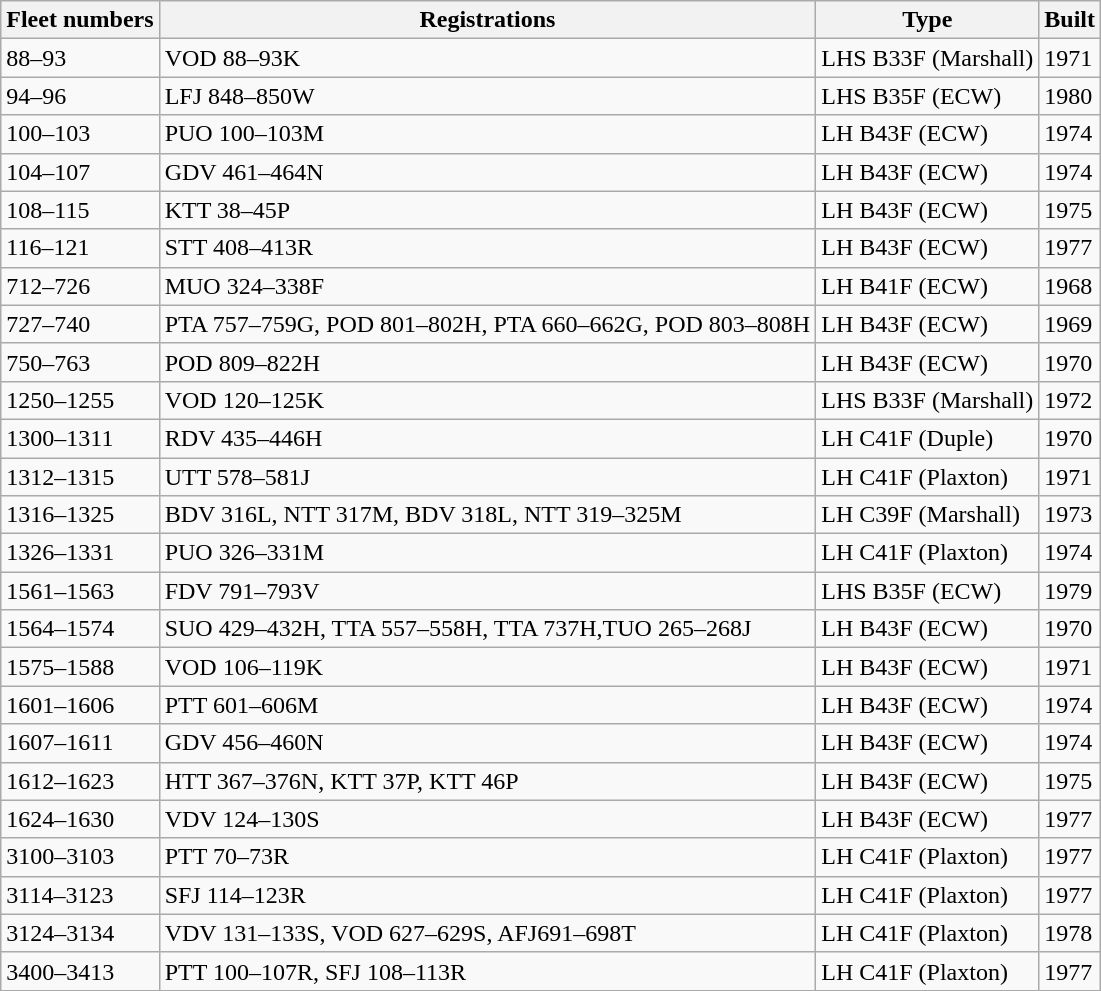<table class="wikitable">
<tr>
<th>Fleet numbers</th>
<th>Registrations</th>
<th>Type</th>
<th>Built</th>
</tr>
<tr>
<td>88–93</td>
<td>VOD 88–93K</td>
<td>LHS B33F (Marshall)</td>
<td>1971</td>
</tr>
<tr>
<td>94–96</td>
<td>LFJ 848–850W</td>
<td>LHS B35F (ECW)</td>
<td>1980</td>
</tr>
<tr>
<td>100–103</td>
<td>PUO 100–103M</td>
<td>LH B43F (ECW)</td>
<td>1974</td>
</tr>
<tr>
<td>104–107</td>
<td>GDV 461–464N</td>
<td>LH B43F (ECW)</td>
<td>1974</td>
</tr>
<tr>
<td>108–115</td>
<td>KTT 38–45P</td>
<td>LH B43F (ECW)</td>
<td>1975</td>
</tr>
<tr>
<td>116–121</td>
<td>STT 408–413R</td>
<td>LH B43F (ECW)</td>
<td>1977</td>
</tr>
<tr>
<td>712–726</td>
<td>MUO 324–338F</td>
<td>LH B41F (ECW)</td>
<td>1968</td>
</tr>
<tr>
<td>727–740</td>
<td>PTA 757–759G, POD 801–802H, PTA 660–662G, POD 803–808H</td>
<td>LH B43F (ECW)</td>
<td>1969</td>
</tr>
<tr>
<td>750–763</td>
<td>POD 809–822H</td>
<td>LH B43F (ECW)</td>
<td>1970</td>
</tr>
<tr>
<td>1250–1255</td>
<td>VOD 120–125K</td>
<td>LHS B33F (Marshall)</td>
<td>1972</td>
</tr>
<tr>
<td>1300–1311</td>
<td>RDV 435–446H</td>
<td>LH C41F (Duple)</td>
<td>1970</td>
</tr>
<tr>
<td>1312–1315</td>
<td>UTT 578–581J</td>
<td>LH C41F (Plaxton)</td>
<td>1971</td>
</tr>
<tr>
<td>1316–1325</td>
<td>BDV 316L, NTT 317M, BDV 318L, NTT 319–325M</td>
<td>LH C39F (Marshall)</td>
<td>1973</td>
</tr>
<tr>
<td>1326–1331</td>
<td>PUO 326–331M</td>
<td>LH C41F (Plaxton)</td>
<td>1974</td>
</tr>
<tr>
<td>1561–1563</td>
<td>FDV 791–793V</td>
<td>LHS B35F (ECW)</td>
<td>1979</td>
</tr>
<tr>
<td>1564–1574</td>
<td>SUO 429–432H, TTA 557–558H, TTA 737H,TUO 265–268J</td>
<td>LH B43F (ECW)</td>
<td>1970</td>
</tr>
<tr>
<td>1575–1588</td>
<td>VOD 106–119K</td>
<td>LH B43F (ECW)</td>
<td>1971</td>
</tr>
<tr>
<td>1601–1606</td>
<td>PTT 601–606M</td>
<td>LH B43F (ECW)</td>
<td>1974</td>
</tr>
<tr>
<td>1607–1611</td>
<td>GDV 456–460N</td>
<td>LH B43F (ECW)</td>
<td>1974</td>
</tr>
<tr>
<td>1612–1623</td>
<td>HTT 367–376N, KTT 37P, KTT 46P</td>
<td>LH B43F (ECW)</td>
<td>1975</td>
</tr>
<tr>
<td>1624–1630</td>
<td>VDV 124–130S</td>
<td>LH B43F (ECW)</td>
<td>1977</td>
</tr>
<tr>
<td>3100–3103</td>
<td>PTT 70–73R</td>
<td>LH C41F (Plaxton)</td>
<td>1977</td>
</tr>
<tr>
<td>3114–3123</td>
<td>SFJ 114–123R</td>
<td>LH C41F (Plaxton)</td>
<td>1977</td>
</tr>
<tr>
<td>3124–3134</td>
<td>VDV 131–133S, VOD 627–629S, AFJ691–698T</td>
<td>LH C41F (Plaxton)</td>
<td>1978</td>
</tr>
<tr>
<td>3400–3413</td>
<td>PTT 100–107R, SFJ 108–113R</td>
<td>LH C41F (Plaxton)</td>
<td>1977</td>
</tr>
</table>
